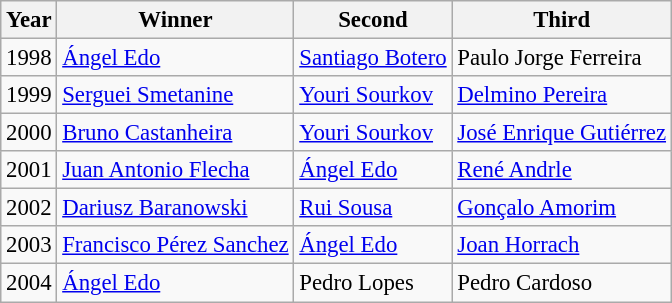<table class="wikitable sortable" style="font-size:95%">
<tr>
<th>Year</th>
<th>Winner</th>
<th>Second</th>
<th>Third</th>
</tr>
<tr>
<td>1998</td>
<td> <a href='#'>Ángel Edo</a></td>
<td> <a href='#'>Santiago Botero</a></td>
<td> Paulo Jorge Ferreira</td>
</tr>
<tr>
<td>1999</td>
<td> <a href='#'>Serguei Smetanine</a></td>
<td> <a href='#'>Youri Sourkov</a></td>
<td> <a href='#'>Delmino Pereira</a></td>
</tr>
<tr>
<td>2000</td>
<td> <a href='#'>Bruno Castanheira</a></td>
<td> <a href='#'>Youri Sourkov</a></td>
<td> <a href='#'>José Enrique Gutiérrez</a></td>
</tr>
<tr>
<td>2001</td>
<td> <a href='#'>Juan Antonio Flecha</a></td>
<td> <a href='#'>Ángel Edo</a></td>
<td> <a href='#'>René Andrle</a></td>
</tr>
<tr>
<td>2002</td>
<td> <a href='#'>Dariusz Baranowski</a></td>
<td> <a href='#'>Rui Sousa</a></td>
<td> <a href='#'>Gonçalo Amorim</a></td>
</tr>
<tr>
<td>2003</td>
<td> <a href='#'>Francisco Pérez Sanchez</a></td>
<td> <a href='#'>Ángel Edo</a></td>
<td> <a href='#'>Joan Horrach</a></td>
</tr>
<tr>
<td>2004</td>
<td> <a href='#'>Ángel Edo</a></td>
<td> Pedro Lopes</td>
<td> Pedro Cardoso</td>
</tr>
</table>
